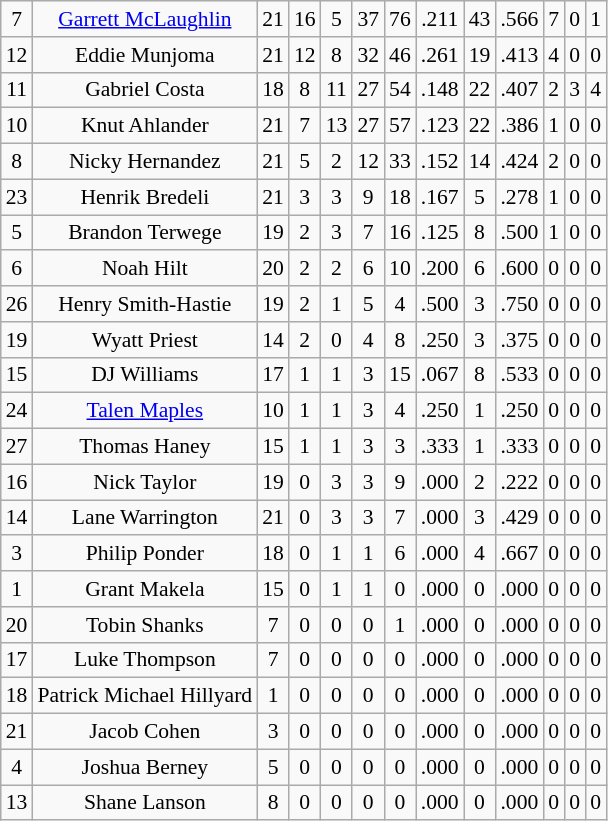<table class="wikitable sortable"  style="text-align:center; font-size:90%; ">
<tr>
<td>7</td>
<td><a href='#'>Garrett McLaughlin</a></td>
<td>21</td>
<td>16</td>
<td>5</td>
<td>37</td>
<td>76</td>
<td>.211</td>
<td>43</td>
<td>.566</td>
<td>7</td>
<td>0</td>
<td>1</td>
</tr>
<tr>
<td>12</td>
<td>Eddie Munjoma</td>
<td>21</td>
<td>12</td>
<td>8</td>
<td>32</td>
<td>46</td>
<td>.261</td>
<td>19</td>
<td>.413</td>
<td>4</td>
<td>0</td>
<td>0</td>
</tr>
<tr>
<td>11</td>
<td>Gabriel Costa</td>
<td>18</td>
<td>8</td>
<td>11</td>
<td>27</td>
<td>54</td>
<td>.148</td>
<td>22</td>
<td>.407</td>
<td>2</td>
<td>3</td>
<td>4</td>
</tr>
<tr>
<td>10</td>
<td>Knut Ahlander</td>
<td>21</td>
<td>7</td>
<td>13</td>
<td>27</td>
<td>57</td>
<td>.123</td>
<td>22</td>
<td>.386</td>
<td>1</td>
<td>0</td>
<td>0</td>
</tr>
<tr>
<td>8</td>
<td>Nicky Hernandez</td>
<td>21</td>
<td>5</td>
<td>2</td>
<td>12</td>
<td>33</td>
<td>.152</td>
<td>14</td>
<td>.424</td>
<td>2</td>
<td>0</td>
<td>0</td>
</tr>
<tr>
<td>23</td>
<td>Henrik Bredeli</td>
<td>21</td>
<td>3</td>
<td>3</td>
<td>9</td>
<td>18</td>
<td>.167</td>
<td>5</td>
<td>.278</td>
<td>1</td>
<td>0</td>
<td>0</td>
</tr>
<tr>
<td>5</td>
<td>Brandon Terwege</td>
<td>19</td>
<td>2</td>
<td>3</td>
<td>7</td>
<td>16</td>
<td>.125</td>
<td>8</td>
<td>.500</td>
<td>1</td>
<td>0</td>
<td>0</td>
</tr>
<tr>
<td>6</td>
<td>Noah Hilt</td>
<td>20</td>
<td>2</td>
<td>2</td>
<td>6</td>
<td>10</td>
<td>.200</td>
<td>6</td>
<td>.600</td>
<td>0</td>
<td>0</td>
<td>0</td>
</tr>
<tr>
<td>26</td>
<td>Henry Smith-Hastie</td>
<td>19</td>
<td>2</td>
<td>1</td>
<td>5</td>
<td>4</td>
<td>.500</td>
<td>3</td>
<td>.750</td>
<td>0</td>
<td>0</td>
<td>0</td>
</tr>
<tr>
<td>19</td>
<td>Wyatt Priest</td>
<td>14</td>
<td>2</td>
<td>0</td>
<td>4</td>
<td>8</td>
<td>.250</td>
<td>3</td>
<td>.375</td>
<td>0</td>
<td>0</td>
<td>0</td>
</tr>
<tr>
<td>15</td>
<td>DJ Williams</td>
<td>17</td>
<td>1</td>
<td>1</td>
<td>3</td>
<td>15</td>
<td>.067</td>
<td>8</td>
<td>.533</td>
<td>0</td>
<td>0</td>
<td>0</td>
</tr>
<tr>
<td>24</td>
<td><a href='#'>Talen Maples</a></td>
<td>10</td>
<td>1</td>
<td>1</td>
<td>3</td>
<td>4</td>
<td>.250</td>
<td>1</td>
<td>.250</td>
<td>0</td>
<td>0</td>
<td>0</td>
</tr>
<tr>
<td>27</td>
<td>Thomas Haney</td>
<td>15</td>
<td>1</td>
<td>1</td>
<td>3</td>
<td>3</td>
<td>.333</td>
<td>1</td>
<td>.333</td>
<td>0</td>
<td>0</td>
<td>0</td>
</tr>
<tr>
<td>16</td>
<td>Nick Taylor</td>
<td>19</td>
<td>0</td>
<td>3</td>
<td>3</td>
<td>9</td>
<td>.000</td>
<td>2</td>
<td>.222</td>
<td>0</td>
<td>0</td>
<td>0</td>
</tr>
<tr>
<td>14</td>
<td>Lane Warrington</td>
<td>21</td>
<td>0</td>
<td>3</td>
<td>3</td>
<td>7</td>
<td>.000</td>
<td>3</td>
<td>.429</td>
<td>0</td>
<td>0</td>
<td>0</td>
</tr>
<tr>
<td>3</td>
<td>Philip Ponder</td>
<td>18</td>
<td>0</td>
<td>1</td>
<td>1</td>
<td>6</td>
<td>.000</td>
<td>4</td>
<td>.667</td>
<td>0</td>
<td>0</td>
<td>0</td>
</tr>
<tr>
<td>1</td>
<td>Grant Makela</td>
<td>15</td>
<td>0</td>
<td>1</td>
<td>1</td>
<td>0</td>
<td>.000</td>
<td>0</td>
<td>.000</td>
<td>0</td>
<td>0</td>
<td>0</td>
</tr>
<tr>
<td>20</td>
<td>Tobin Shanks</td>
<td>7</td>
<td>0</td>
<td>0</td>
<td>0</td>
<td>1</td>
<td>.000</td>
<td>0</td>
<td>.000</td>
<td>0</td>
<td>0</td>
<td>0</td>
</tr>
<tr>
<td>17</td>
<td>Luke Thompson</td>
<td>7</td>
<td>0</td>
<td>0</td>
<td>0</td>
<td>0</td>
<td>.000</td>
<td>0</td>
<td>.000</td>
<td>0</td>
<td>0</td>
<td>0</td>
</tr>
<tr>
<td>18</td>
<td>Patrick Michael Hillyard</td>
<td>1</td>
<td>0</td>
<td>0</td>
<td>0</td>
<td>0</td>
<td>.000</td>
<td>0</td>
<td>.000</td>
<td>0</td>
<td>0</td>
<td>0</td>
</tr>
<tr>
<td>21</td>
<td>Jacob Cohen</td>
<td>3</td>
<td>0</td>
<td>0</td>
<td>0</td>
<td>0</td>
<td>.000</td>
<td>0</td>
<td>.000</td>
<td>0</td>
<td>0</td>
<td>0</td>
</tr>
<tr>
<td>4</td>
<td>Joshua Berney</td>
<td>5</td>
<td>0</td>
<td>0</td>
<td>0</td>
<td>0</td>
<td>.000</td>
<td>0</td>
<td>.000</td>
<td>0</td>
<td>0</td>
<td>0</td>
</tr>
<tr>
<td>13</td>
<td>Shane Lanson</td>
<td>8</td>
<td>0</td>
<td>0</td>
<td>0</td>
<td>0</td>
<td>.000</td>
<td>0</td>
<td>.000</td>
<td>0</td>
<td>0</td>
<td>0</td>
</tr>
</table>
